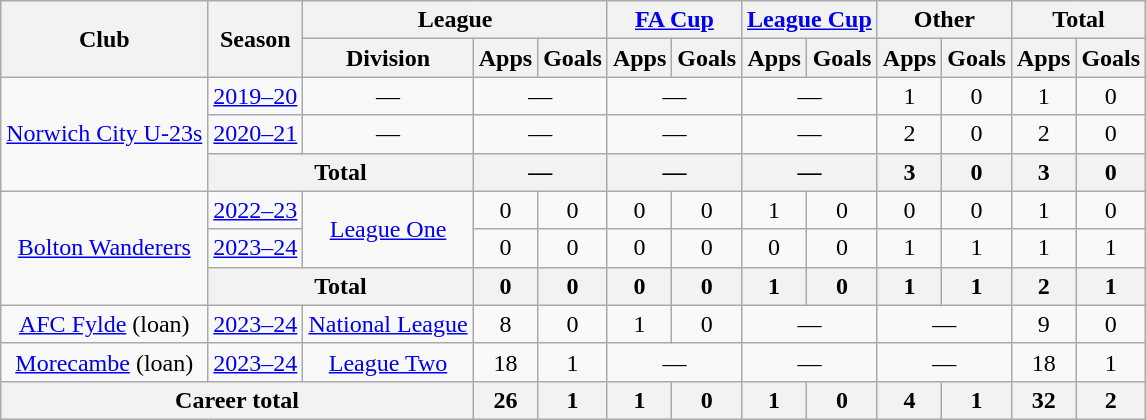<table class="wikitable" style="text-align: center">
<tr>
<th rowspan="2">Club</th>
<th rowspan="2">Season</th>
<th colspan="3">League</th>
<th colspan="2"><a href='#'>FA Cup</a></th>
<th colspan="2"><a href='#'>League Cup</a></th>
<th colspan="2">Other</th>
<th colspan="2">Total</th>
</tr>
<tr>
<th>Division</th>
<th>Apps</th>
<th>Goals</th>
<th>Apps</th>
<th>Goals</th>
<th>Apps</th>
<th>Goals</th>
<th>Apps</th>
<th>Goals</th>
<th>Apps</th>
<th>Goals</th>
</tr>
<tr>
<td rowspan="3"><a href='#'>Norwich City U-23s</a></td>
<td><a href='#'>2019–20</a></td>
<td>—</td>
<td colspan="2">—</td>
<td colspan="2">—</td>
<td colspan="2">—</td>
<td>1</td>
<td>0</td>
<td>1</td>
<td>0</td>
</tr>
<tr>
<td><a href='#'>2020–21</a></td>
<td>—</td>
<td colspan="2">—</td>
<td colspan="2">—</td>
<td colspan="2">—</td>
<td>2</td>
<td>0</td>
<td>2</td>
<td>0</td>
</tr>
<tr>
<th colspan="2">Total</th>
<th colspan="2">—</th>
<th colspan="2">—</th>
<th colspan="2">—</th>
<th>3</th>
<th>0</th>
<th>3</th>
<th>0</th>
</tr>
<tr>
<td rowspan="3"><a href='#'>Bolton Wanderers</a></td>
<td><a href='#'>2022–23</a></td>
<td rowspan="2"><a href='#'>League One</a></td>
<td>0</td>
<td>0</td>
<td>0</td>
<td>0</td>
<td>1</td>
<td>0</td>
<td>0</td>
<td>0</td>
<td>1</td>
<td>0</td>
</tr>
<tr>
<td><a href='#'>2023–24</a></td>
<td>0</td>
<td>0</td>
<td>0</td>
<td>0</td>
<td>0</td>
<td>0</td>
<td>1</td>
<td>1</td>
<td>1</td>
<td>1</td>
</tr>
<tr>
<th colspan="2">Total</th>
<th>0</th>
<th>0</th>
<th>0</th>
<th>0</th>
<th>1</th>
<th>0</th>
<th>1</th>
<th>1</th>
<th>2</th>
<th>1</th>
</tr>
<tr>
<td><a href='#'>AFC Fylde</a> (loan)</td>
<td><a href='#'>2023–24</a></td>
<td><a href='#'>National League</a></td>
<td>8</td>
<td>0</td>
<td>1</td>
<td>0</td>
<td colspan=2>—</td>
<td colspan=2>—</td>
<td>9</td>
<td>0</td>
</tr>
<tr>
<td><a href='#'>Morecambe</a> (loan)</td>
<td><a href='#'>2023–24</a></td>
<td><a href='#'>League Two</a></td>
<td>18</td>
<td>1</td>
<td colspan=2>—</td>
<td colspan=2>—</td>
<td colspan=2>—</td>
<td>18</td>
<td>1</td>
</tr>
<tr>
<th colspan="3">Career total</th>
<th>26</th>
<th>1</th>
<th>1</th>
<th>0</th>
<th>1</th>
<th>0</th>
<th>4</th>
<th>1</th>
<th>32</th>
<th>2</th>
</tr>
</table>
